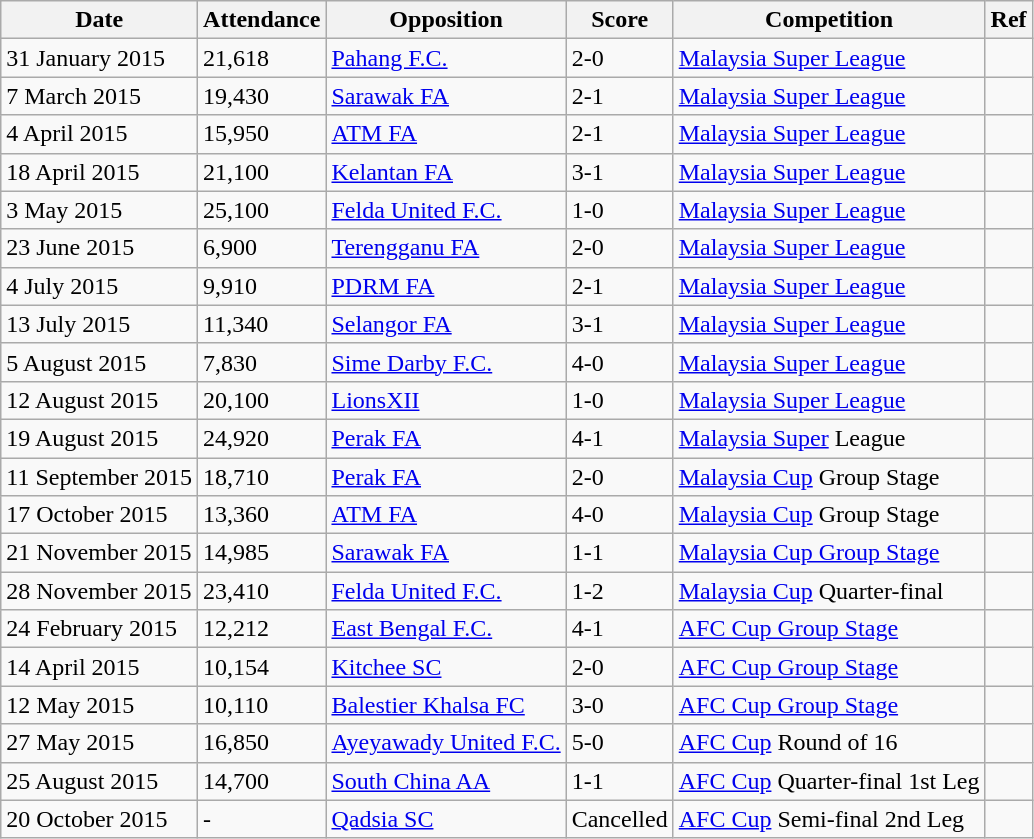<table class="wikitable sortable">
<tr>
<th>Date</th>
<th>Attendance</th>
<th>Opposition</th>
<th>Score</th>
<th>Competition</th>
<th>Ref</th>
</tr>
<tr>
<td>31 January 2015</td>
<td>21,618</td>
<td><a href='#'>Pahang F.C.</a></td>
<td>2-0</td>
<td><a href='#'>Malaysia Super League</a></td>
<td></td>
</tr>
<tr>
<td>7 March 2015</td>
<td>19,430</td>
<td><a href='#'>Sarawak FA</a></td>
<td>2-1</td>
<td><a href='#'>Malaysia Super League</a></td>
<td></td>
</tr>
<tr>
<td>4 April 2015</td>
<td>15,950</td>
<td><a href='#'>ATM FA</a></td>
<td>2-1</td>
<td><a href='#'>Malaysia Super League</a></td>
<td></td>
</tr>
<tr>
<td>18 April 2015</td>
<td>21,100</td>
<td><a href='#'>Kelantan FA</a></td>
<td>3-1</td>
<td><a href='#'>Malaysia Super League</a></td>
<td></td>
</tr>
<tr>
<td>3 May 2015</td>
<td>25,100</td>
<td><a href='#'>Felda United F.C.</a></td>
<td>1-0</td>
<td><a href='#'>Malaysia Super League</a></td>
<td></td>
</tr>
<tr>
<td>23 June 2015</td>
<td>6,900</td>
<td><a href='#'>Terengganu FA</a></td>
<td>2-0</td>
<td><a href='#'>Malaysia Super League</a></td>
<td></td>
</tr>
<tr>
<td>4 July 2015</td>
<td>9,910</td>
<td><a href='#'>PDRM FA</a></td>
<td>2-1</td>
<td><a href='#'>Malaysia Super League</a></td>
<td></td>
</tr>
<tr>
<td>13 July 2015</td>
<td>11,340</td>
<td><a href='#'>Selangor FA</a></td>
<td>3-1</td>
<td><a href='#'>Malaysia Super League</a></td>
<td></td>
</tr>
<tr>
<td>5 August 2015</td>
<td>7,830</td>
<td><a href='#'>Sime Darby F.C.</a></td>
<td>4-0</td>
<td><a href='#'>Malaysia Super League</a></td>
<td></td>
</tr>
<tr>
<td>12 August 2015</td>
<td>20,100</td>
<td><a href='#'>LionsXII</a></td>
<td>1-0</td>
<td><a href='#'>Malaysia Super League</a></td>
<td></td>
</tr>
<tr>
<td>19 August 2015</td>
<td>24,920</td>
<td><a href='#'>Perak FA</a></td>
<td>4-1</td>
<td><a href='#'>Malaysia Super</a> League</td>
<td></td>
</tr>
<tr>
<td>11 September 2015</td>
<td>18,710</td>
<td><a href='#'>Perak FA</a></td>
<td>2-0</td>
<td><a href='#'>Malaysia Cup</a> Group Stage</td>
<td></td>
</tr>
<tr>
<td>17 October 2015</td>
<td>13,360</td>
<td><a href='#'>ATM FA</a></td>
<td>4-0</td>
<td><a href='#'>Malaysia Cup</a> Group Stage</td>
<td></td>
</tr>
<tr>
<td>21 November 2015</td>
<td>14,985</td>
<td><a href='#'>Sarawak FA</a></td>
<td>1-1</td>
<td><a href='#'>Malaysia Cup Group Stage</a></td>
<td></td>
</tr>
<tr>
<td>28 November 2015</td>
<td>23,410</td>
<td><a href='#'>Felda United F.C.</a></td>
<td>1-2</td>
<td><a href='#'>Malaysia Cup</a> Quarter-final</td>
<td></td>
</tr>
<tr>
<td>24 February 2015</td>
<td>12,212</td>
<td><a href='#'>East Bengal F.C.</a></td>
<td>4-1</td>
<td><a href='#'>AFC Cup Group Stage</a></td>
<td></td>
</tr>
<tr>
<td>14 April 2015</td>
<td>10,154</td>
<td><a href='#'>Kitchee SC</a></td>
<td>2-0</td>
<td><a href='#'>AFC Cup Group Stage</a></td>
<td></td>
</tr>
<tr>
<td>12 May 2015</td>
<td>10,110</td>
<td><a href='#'>Balestier Khalsa FC</a></td>
<td>3-0</td>
<td><a href='#'>AFC Cup Group Stage</a></td>
<td></td>
</tr>
<tr>
<td>27 May 2015</td>
<td>16,850</td>
<td><a href='#'>Ayeyawady United F.C.</a></td>
<td>5-0</td>
<td><a href='#'>AFC Cup</a> Round of 16</td>
<td></td>
</tr>
<tr>
<td>25 August 2015</td>
<td>14,700</td>
<td><a href='#'>South China AA</a></td>
<td>1-1</td>
<td><a href='#'>AFC Cup</a> Quarter-final 1st Leg</td>
<td></td>
</tr>
<tr>
<td>20 October 2015</td>
<td>-</td>
<td><a href='#'>Qadsia SC</a></td>
<td>Cancelled</td>
<td><a href='#'>AFC Cup</a> Semi-final 2nd Leg</td>
<td></td>
</tr>
</table>
